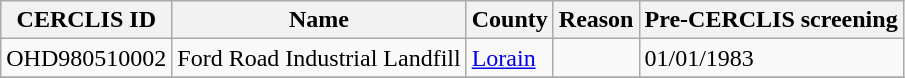<table class="wikitable sortable" border="1">
<tr>
<th>CERCLIS ID</th>
<th>Name</th>
<th>County</th>
<th>Reason</th>
<th>Pre-CERCLIS screening</th>
</tr>
<tr>
<td>OHD980510002</td>
<td>Ford Road Industrial Landfill</td>
<td><a href='#'>Lorain</a></td>
<td></td>
<td>01/01/1983</td>
</tr>
<tr>
</tr>
</table>
